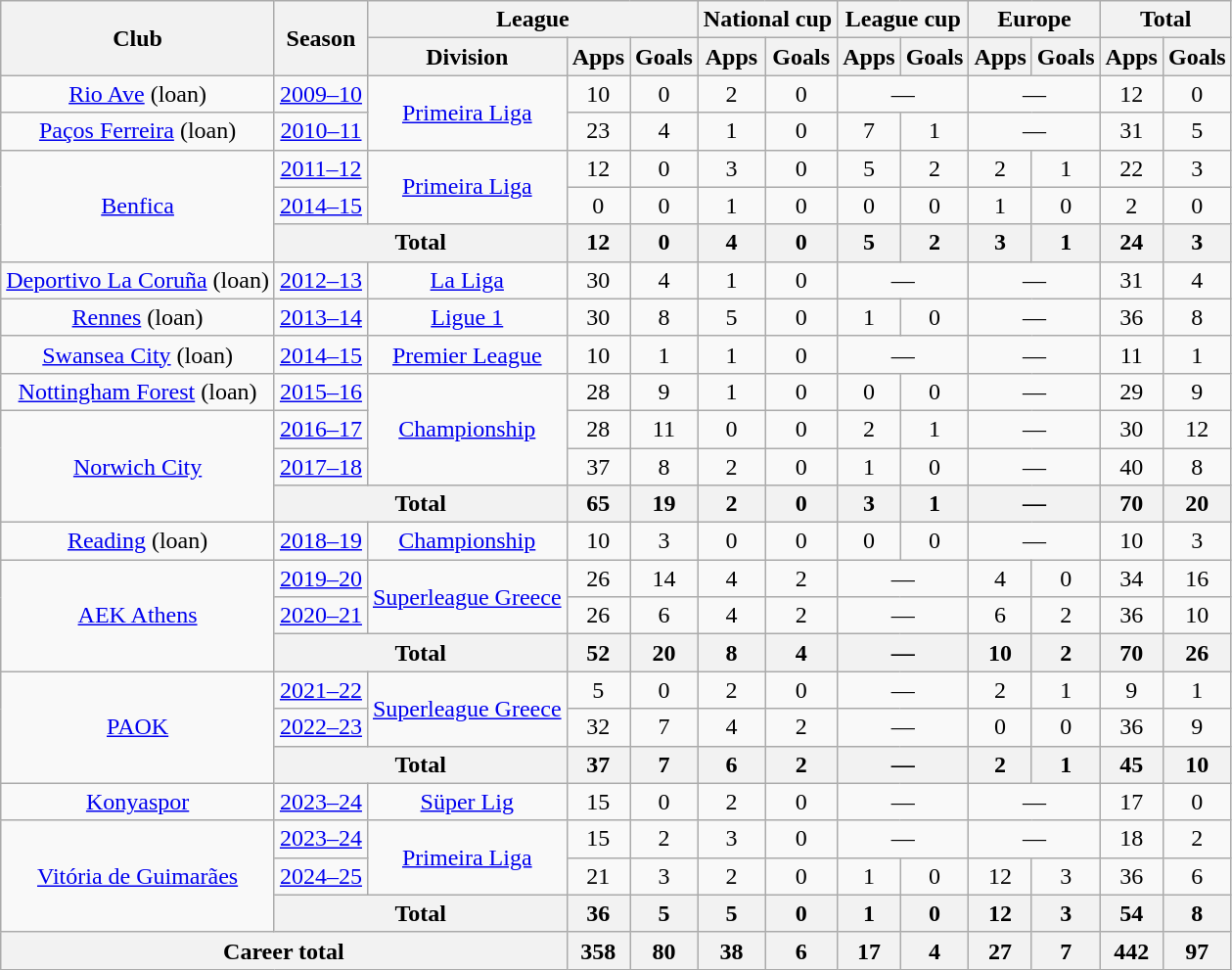<table class="wikitable" style="text-align:center">
<tr>
<th rowspan="2">Club</th>
<th rowspan="2">Season</th>
<th colspan="3">League</th>
<th colspan="2">National cup</th>
<th colspan="2">League cup</th>
<th colspan="2">Europe</th>
<th colspan="2">Total</th>
</tr>
<tr>
<th>Division</th>
<th>Apps</th>
<th>Goals</th>
<th>Apps</th>
<th>Goals</th>
<th>Apps</th>
<th>Goals</th>
<th>Apps</th>
<th>Goals</th>
<th>Apps</th>
<th>Goals</th>
</tr>
<tr>
<td><a href='#'>Rio Ave</a> (loan)</td>
<td><a href='#'>2009–10</a></td>
<td rowspan="2"><a href='#'>Primeira Liga</a></td>
<td>10</td>
<td>0</td>
<td>2</td>
<td>0</td>
<td colspan="2">—</td>
<td colspan="2">—</td>
<td>12</td>
<td>0</td>
</tr>
<tr>
<td><a href='#'>Paços Ferreira</a> (loan)</td>
<td><a href='#'>2010–11</a></td>
<td>23</td>
<td>4</td>
<td>1</td>
<td>0</td>
<td>7</td>
<td>1</td>
<td colspan="2">—</td>
<td>31</td>
<td>5</td>
</tr>
<tr>
<td rowspan="3"><a href='#'>Benfica</a></td>
<td><a href='#'>2011–12</a></td>
<td rowspan="2"><a href='#'>Primeira Liga</a></td>
<td>12</td>
<td>0</td>
<td>3</td>
<td>0</td>
<td>5</td>
<td>2</td>
<td>2</td>
<td>1</td>
<td>22</td>
<td>3</td>
</tr>
<tr>
<td><a href='#'>2014–15</a></td>
<td>0</td>
<td>0</td>
<td>1</td>
<td>0</td>
<td>0</td>
<td>0</td>
<td>1</td>
<td>0</td>
<td>2</td>
<td>0</td>
</tr>
<tr>
<th colspan="2">Total</th>
<th>12</th>
<th>0</th>
<th>4</th>
<th>0</th>
<th>5</th>
<th>2</th>
<th>3</th>
<th>1</th>
<th>24</th>
<th>3</th>
</tr>
<tr>
<td><a href='#'>Deportivo La Coruña</a> (loan)</td>
<td><a href='#'>2012–13</a></td>
<td><a href='#'>La Liga</a></td>
<td>30</td>
<td>4</td>
<td>1</td>
<td>0</td>
<td colspan="2">—</td>
<td colspan="2">—</td>
<td>31</td>
<td>4</td>
</tr>
<tr>
<td><a href='#'>Rennes</a> (loan)</td>
<td><a href='#'>2013–14</a></td>
<td><a href='#'>Ligue 1</a></td>
<td>30</td>
<td>8</td>
<td>5</td>
<td>0</td>
<td>1</td>
<td>0</td>
<td colspan="2">—</td>
<td>36</td>
<td>8</td>
</tr>
<tr>
<td><a href='#'>Swansea City</a> (loan)</td>
<td><a href='#'>2014–15</a></td>
<td><a href='#'>Premier League</a></td>
<td>10</td>
<td>1</td>
<td>1</td>
<td>0</td>
<td colspan="2">—</td>
<td colspan="2">—</td>
<td>11</td>
<td>1</td>
</tr>
<tr>
<td><a href='#'>Nottingham Forest</a> (loan)</td>
<td><a href='#'>2015–16</a></td>
<td rowspan="3"><a href='#'>Championship</a></td>
<td>28</td>
<td>9</td>
<td>1</td>
<td>0</td>
<td>0</td>
<td>0</td>
<td colspan="2">—</td>
<td>29</td>
<td>9</td>
</tr>
<tr>
<td rowspan="3"><a href='#'>Norwich City</a></td>
<td><a href='#'>2016–17</a></td>
<td>28</td>
<td>11</td>
<td>0</td>
<td>0</td>
<td>2</td>
<td>1</td>
<td colspan="2">—</td>
<td>30</td>
<td>12</td>
</tr>
<tr>
<td><a href='#'>2017–18</a></td>
<td>37</td>
<td>8</td>
<td>2</td>
<td>0</td>
<td>1</td>
<td>0</td>
<td colspan="2">—</td>
<td>40</td>
<td>8</td>
</tr>
<tr>
<th colspan="2">Total</th>
<th>65</th>
<th>19</th>
<th>2</th>
<th>0</th>
<th>3</th>
<th>1</th>
<th colspan="2">—</th>
<th>70</th>
<th>20</th>
</tr>
<tr>
<td><a href='#'>Reading</a> (loan)</td>
<td><a href='#'>2018–19</a></td>
<td><a href='#'>Championship</a></td>
<td>10</td>
<td>3</td>
<td>0</td>
<td>0</td>
<td>0</td>
<td>0</td>
<td colspan="2">—</td>
<td>10</td>
<td>3</td>
</tr>
<tr>
<td rowspan="3"><a href='#'>AEK Athens</a></td>
<td><a href='#'>2019–20</a></td>
<td rowspan="2"><a href='#'>Superleague Greece</a></td>
<td>26</td>
<td>14</td>
<td>4</td>
<td>2</td>
<td colspan="2">—</td>
<td>4</td>
<td>0</td>
<td>34</td>
<td>16</td>
</tr>
<tr>
<td><a href='#'>2020–21</a></td>
<td>26</td>
<td>6</td>
<td>4</td>
<td>2</td>
<td colspan="2">—</td>
<td>6</td>
<td>2</td>
<td>36</td>
<td>10</td>
</tr>
<tr>
<th colspan="2">Total</th>
<th>52</th>
<th>20</th>
<th>8</th>
<th>4</th>
<th colspan="2">—</th>
<th>10</th>
<th>2</th>
<th>70</th>
<th>26</th>
</tr>
<tr>
<td rowspan="3"><a href='#'>PAOK</a></td>
<td><a href='#'>2021–22</a></td>
<td rowspan="2"><a href='#'>Superleague Greece</a></td>
<td>5</td>
<td>0</td>
<td>2</td>
<td>0</td>
<td colspan="2">—</td>
<td>2</td>
<td>1</td>
<td>9</td>
<td>1</td>
</tr>
<tr>
<td><a href='#'>2022–23</a></td>
<td>32</td>
<td>7</td>
<td>4</td>
<td>2</td>
<td colspan="2">—</td>
<td>0</td>
<td>0</td>
<td>36</td>
<td>9</td>
</tr>
<tr>
<th colspan="2">Total</th>
<th>37</th>
<th>7</th>
<th>6</th>
<th>2</th>
<th colspan="2">—</th>
<th>2</th>
<th>1</th>
<th>45</th>
<th>10</th>
</tr>
<tr>
<td><a href='#'>Konyaspor</a></td>
<td><a href='#'>2023–24</a></td>
<td><a href='#'>Süper Lig</a></td>
<td>15</td>
<td>0</td>
<td>2</td>
<td>0</td>
<td colspan="2">—</td>
<td colspan="2">—</td>
<td>17</td>
<td>0</td>
</tr>
<tr>
<td rowspan="3"><a href='#'>Vitória de Guimarães</a></td>
<td><a href='#'>2023–24</a></td>
<td rowspan="2"><a href='#'>Primeira Liga</a></td>
<td>15</td>
<td>2</td>
<td>3</td>
<td>0</td>
<td colspan="2">—</td>
<td colspan="2">—</td>
<td>18</td>
<td>2</td>
</tr>
<tr>
<td><a href='#'>2024–25</a></td>
<td>21</td>
<td>3</td>
<td>2</td>
<td>0</td>
<td>1</td>
<td>0</td>
<td>12</td>
<td>3</td>
<td>36</td>
<td>6</td>
</tr>
<tr>
<th colspan="2">Total</th>
<th>36</th>
<th>5</th>
<th>5</th>
<th>0</th>
<th>1</th>
<th>0</th>
<th>12</th>
<th>3</th>
<th>54</th>
<th>8</th>
</tr>
<tr>
<th colspan="3">Career total</th>
<th>358</th>
<th>80</th>
<th>38</th>
<th>6</th>
<th>17</th>
<th>4</th>
<th>27</th>
<th>7</th>
<th>442</th>
<th>97</th>
</tr>
</table>
